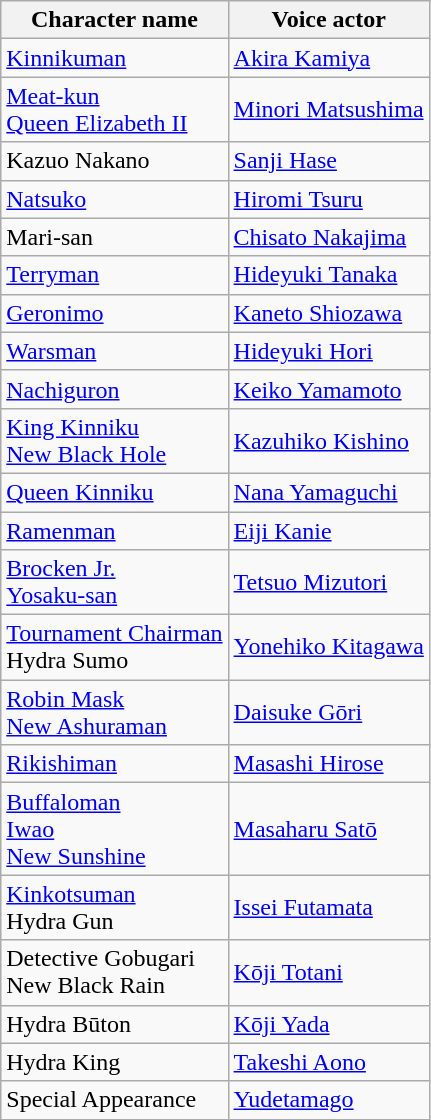<table class="wikitable">
<tr>
<th>Character name</th>
<th>Voice actor</th>
</tr>
<tr>
<td><a href='#'>Kinnikuman</a></td>
<td><a href='#'>Akira Kamiya</a></td>
</tr>
<tr>
<td><a href='#'>Meat-kun</a><br><a href='#'>Queen Elizabeth II</a></td>
<td><a href='#'>Minori Matsushima</a></td>
</tr>
<tr>
<td>Kazuo Nakano</td>
<td><a href='#'>Sanji Hase</a></td>
</tr>
<tr>
<td><a href='#'>Natsuko</a></td>
<td><a href='#'>Hiromi Tsuru</a></td>
</tr>
<tr>
<td>Mari-san</td>
<td><a href='#'>Chisato Nakajima</a></td>
</tr>
<tr>
<td><a href='#'>Terryman</a></td>
<td><a href='#'>Hideyuki Tanaka</a></td>
</tr>
<tr>
<td><a href='#'>Geronimo</a></td>
<td><a href='#'>Kaneto Shiozawa</a></td>
</tr>
<tr>
<td><a href='#'>Warsman</a></td>
<td><a href='#'>Hideyuki Hori</a></td>
</tr>
<tr>
<td><a href='#'>Nachiguron</a></td>
<td><a href='#'>Keiko Yamamoto</a></td>
</tr>
<tr>
<td><a href='#'>King Kinniku</a><br><a href='#'>New Black Hole</a></td>
<td><a href='#'>Kazuhiko Kishino</a></td>
</tr>
<tr>
<td><a href='#'>Queen Kinniku</a></td>
<td><a href='#'>Nana Yamaguchi</a></td>
</tr>
<tr>
<td><a href='#'>Ramenman</a></td>
<td><a href='#'>Eiji Kanie</a></td>
</tr>
<tr>
<td><a href='#'>Brocken Jr.</a><br><a href='#'>Yosaku-san</a></td>
<td><a href='#'>Tetsuo Mizutori</a></td>
</tr>
<tr>
<td><a href='#'>Tournament Chairman</a><br>Hydra Sumo</td>
<td><a href='#'>Yonehiko Kitagawa</a></td>
</tr>
<tr>
<td><a href='#'>Robin Mask</a><br><a href='#'>New Ashuraman</a></td>
<td><a href='#'>Daisuke Gōri</a></td>
</tr>
<tr>
<td><a href='#'>Rikishiman</a></td>
<td><a href='#'>Masashi Hirose</a></td>
</tr>
<tr>
<td><a href='#'>Buffaloman</a><br><a href='#'>Iwao</a><br><a href='#'>New Sunshine</a></td>
<td><a href='#'>Masaharu Satō</a></td>
</tr>
<tr>
<td><a href='#'>Kinkotsuman</a><br>Hydra Gun</td>
<td><a href='#'>Issei Futamata</a></td>
</tr>
<tr>
<td>Detective Gobugari<br>New Black Rain</td>
<td><a href='#'>Kōji Totani</a></td>
</tr>
<tr>
<td>Hydra Būton</td>
<td><a href='#'>Kōji Yada</a></td>
</tr>
<tr>
<td>Hydra King</td>
<td><a href='#'>Takeshi Aono</a></td>
</tr>
<tr>
<td>Special Appearance</td>
<td><a href='#'>Yudetamago</a></td>
</tr>
</table>
